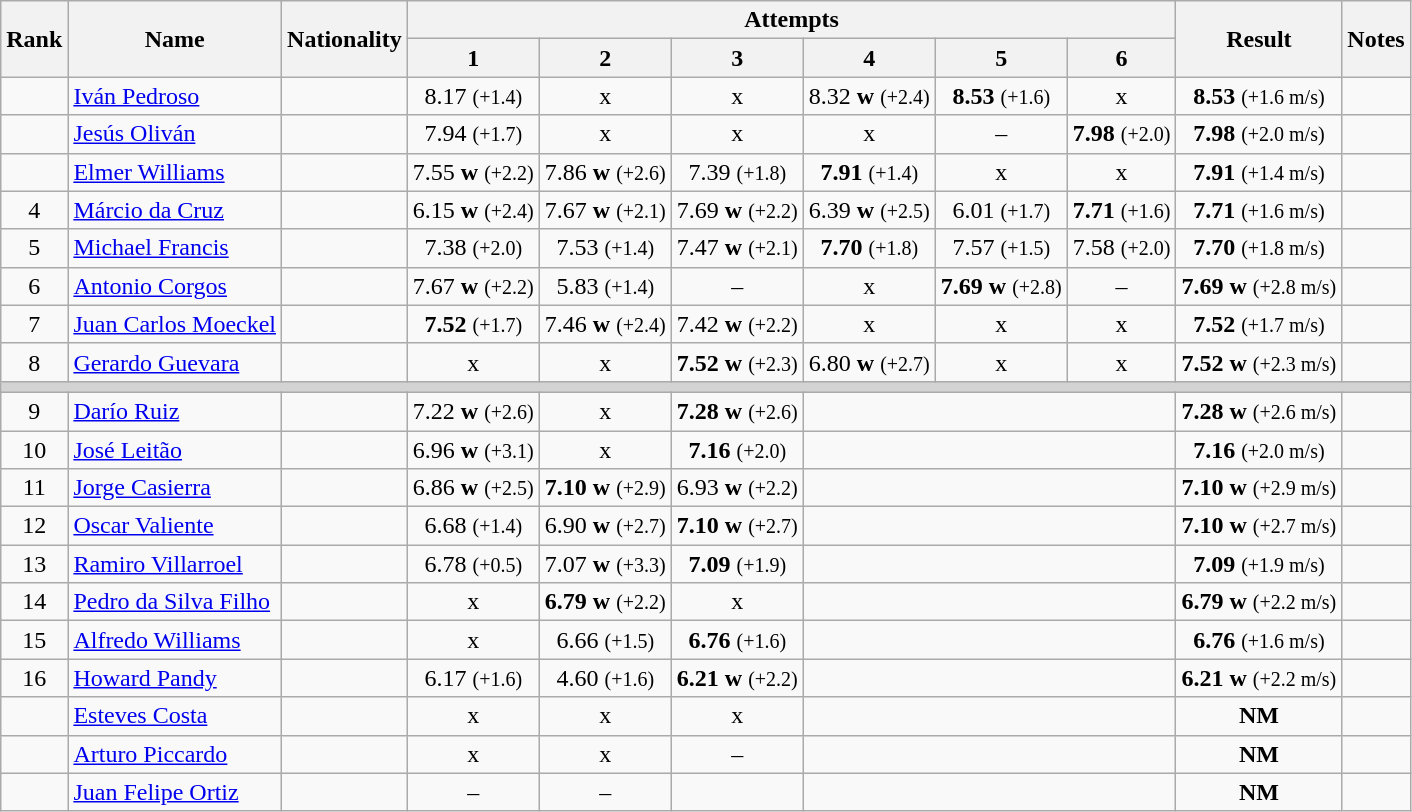<table class="wikitable sortable" style="text-align:center">
<tr>
<th rowspan=2>Rank</th>
<th rowspan=2>Name</th>
<th rowspan=2>Nationality</th>
<th colspan=6>Attempts</th>
<th rowspan=2>Result</th>
<th rowspan=2>Notes</th>
</tr>
<tr>
<th>1</th>
<th>2</th>
<th>3</th>
<th>4</th>
<th>5</th>
<th>6</th>
</tr>
<tr>
<td align=center></td>
<td align=left><a href='#'>Iván Pedroso</a></td>
<td align=left></td>
<td>8.17 <small>(+1.4)</small></td>
<td>x</td>
<td>x</td>
<td>8.32 <strong>w</strong> <small>(+2.4)</small></td>
<td><strong>8.53</strong> <small>(+1.6)</small></td>
<td>x</td>
<td><strong>8.53</strong> <small>(+1.6 m/s)</small></td>
<td></td>
</tr>
<tr>
<td align=center></td>
<td align=left><a href='#'>Jesús Oliván</a></td>
<td align=left></td>
<td>7.94 <small>(+1.7)</small></td>
<td>x</td>
<td>x</td>
<td>x</td>
<td>–</td>
<td><strong>7.98</strong> <small>(+2.0)</small></td>
<td><strong>7.98</strong> <small>(+2.0 m/s)</small></td>
<td></td>
</tr>
<tr>
<td align=center></td>
<td align=left><a href='#'>Elmer Williams</a></td>
<td align=left></td>
<td>7.55 <strong>w</strong> <small>(+2.2)</small></td>
<td>7.86 <strong>w</strong> <small>(+2.6)</small></td>
<td>7.39 <small>(+1.8)</small></td>
<td><strong>7.91</strong> <small>(+1.4)</small></td>
<td>x</td>
<td>x</td>
<td><strong>7.91</strong> <small>(+1.4 m/s)</small></td>
<td></td>
</tr>
<tr>
<td align=center>4</td>
<td align=left><a href='#'>Márcio da Cruz</a></td>
<td align=left></td>
<td>6.15 <strong>w</strong> <small>(+2.4)</small></td>
<td>7.67 <strong>w</strong> <small>(+2.1)</small></td>
<td>7.69 <strong>w</strong> <small>(+2.2)</small></td>
<td>6.39 <strong>w</strong> <small>(+2.5)</small></td>
<td>6.01 <small>(+1.7)</small></td>
<td><strong>7.71</strong> <small>(+1.6)</small></td>
<td><strong>7.71</strong> <small>(+1.6 m/s)</small></td>
<td></td>
</tr>
<tr>
<td align=center>5</td>
<td align=left><a href='#'>Michael Francis</a></td>
<td align=left></td>
<td>7.38 <small>(+2.0)</small></td>
<td>7.53 <small>(+1.4)</small></td>
<td>7.47 <strong>w</strong> <small>(+2.1)</small></td>
<td><strong>7.70</strong> <small>(+1.8)</small></td>
<td>7.57 <small>(+1.5)</small></td>
<td>7.58 <small>(+2.0)</small></td>
<td><strong>7.70</strong> <small>(+1.8 m/s)</small></td>
<td></td>
</tr>
<tr>
<td align=center>6</td>
<td align=left><a href='#'>Antonio Corgos</a></td>
<td align=left></td>
<td>7.67 <strong>w</strong> <small>(+2.2)</small></td>
<td>5.83 <small>(+1.4)</small></td>
<td>–</td>
<td>x</td>
<td><strong>7.69</strong> <strong>w</strong> <small>(+2.8)</small></td>
<td>–</td>
<td><strong>7.69</strong> <strong>w</strong> <small>(+2.8 m/s)</small></td>
<td></td>
</tr>
<tr>
<td align=center>7</td>
<td align=left><a href='#'>Juan Carlos Moeckel</a></td>
<td align=left></td>
<td><strong>7.52</strong> <small>(+1.7)</small></td>
<td>7.46 <strong>w</strong> <small>(+2.4)</small></td>
<td>7.42 <strong>w</strong> <small>(+2.2)</small></td>
<td>x</td>
<td>x</td>
<td>x</td>
<td><strong>7.52</strong> <small>(+1.7 m/s)</small></td>
<td></td>
</tr>
<tr>
<td align=center>8</td>
<td align=left><a href='#'>Gerardo Guevara</a></td>
<td align=left></td>
<td>x</td>
<td>x</td>
<td><strong>7.52</strong> <strong>w</strong> <small>(+2.3)</small></td>
<td>6.80 <strong>w</strong> <small>(+2.7)</small></td>
<td>x</td>
<td>x</td>
<td><strong>7.52</strong> <strong>w</strong> <small>(+2.3 m/s)</small></td>
<td></td>
</tr>
<tr>
<td colspan=11 bgcolor=lightgray></td>
</tr>
<tr>
<td align=center>9</td>
<td align=left><a href='#'>Darío Ruiz</a></td>
<td align=left></td>
<td>7.22 <strong>w</strong> <small>(+2.6)</small></td>
<td>x</td>
<td><strong>7.28</strong> <strong>w</strong> <small>(+2.6)</small></td>
<td colspan=3></td>
<td><strong>7.28</strong> <strong>w</strong> <small>(+2.6 m/s)</small></td>
<td></td>
</tr>
<tr>
<td align=center>10</td>
<td align=left><a href='#'>José Leitão</a></td>
<td align=left></td>
<td>6.96 <strong>w</strong> <small>(+3.1)</small></td>
<td>x</td>
<td><strong>7.16</strong> <small>(+2.0)</small></td>
<td colspan=3></td>
<td><strong>7.16</strong> <small>(+2.0 m/s)</small></td>
<td></td>
</tr>
<tr>
<td align=center>11</td>
<td align=left><a href='#'>Jorge Casierra</a></td>
<td align=left></td>
<td>6.86 <strong>w</strong> <small>(+2.5)</small></td>
<td><strong>7.10</strong> <strong>w</strong> <small>(+2.9)</small></td>
<td>6.93 <strong>w</strong> <small>(+2.2)</small></td>
<td colspan=3></td>
<td><strong>7.10</strong> <strong>w</strong> <small>(+2.9 m/s)</small></td>
<td></td>
</tr>
<tr>
<td align=center>12</td>
<td align=left><a href='#'>Oscar Valiente</a></td>
<td align=left></td>
<td>6.68 <small>(+1.4)</small></td>
<td>6.90 <strong>w</strong> <small>(+2.7)</small></td>
<td><strong>7.10</strong> <strong>w</strong> <small>(+2.7)</small></td>
<td colspan=3></td>
<td><strong>7.10</strong> <strong>w</strong> <small>(+2.7 m/s)</small></td>
<td></td>
</tr>
<tr>
<td align=center>13</td>
<td align=left><a href='#'>Ramiro Villarroel</a></td>
<td align=left></td>
<td>6.78 <small>(+0.5)</small></td>
<td>7.07 <strong>w</strong> <small>(+3.3)</small></td>
<td><strong>7.09</strong> <small>(+1.9)</small></td>
<td colspan=3></td>
<td><strong>7.09</strong> <small>(+1.9 m/s)</small></td>
<td></td>
</tr>
<tr>
<td align=center>14</td>
<td align=left><a href='#'>Pedro da Silva Filho</a></td>
<td align=left></td>
<td>x</td>
<td><strong>6.79</strong> <strong>w</strong> <small>(+2.2)</small></td>
<td>x</td>
<td colspan=3></td>
<td><strong>6.79</strong> <strong>w</strong> <small>(+2.2 m/s)</small></td>
<td></td>
</tr>
<tr>
<td align=center>15</td>
<td align=left><a href='#'>Alfredo Williams</a></td>
<td align=left></td>
<td>x</td>
<td>6.66 <small>(+1.5)</small></td>
<td><strong>6.76</strong> <small>(+1.6)</small></td>
<td colspan=3></td>
<td><strong>6.76</strong> <small>(+1.6 m/s)</small></td>
<td></td>
</tr>
<tr>
<td align=center>16</td>
<td align=left><a href='#'>Howard Pandy</a></td>
<td align=left></td>
<td>6.17 <small>(+1.6)</small></td>
<td>4.60 <small>(+1.6)</small></td>
<td><strong>6.21</strong> <strong>w</strong> <small>(+2.2)</small></td>
<td colspan=3></td>
<td><strong>6.21</strong> <strong>w</strong> <small>(+2.2 m/s)</small></td>
<td></td>
</tr>
<tr>
<td align=center></td>
<td align=left><a href='#'>Esteves Costa</a></td>
<td align=left></td>
<td>x</td>
<td>x</td>
<td>x</td>
<td colspan=3></td>
<td><strong>NM</strong></td>
<td></td>
</tr>
<tr>
<td align=center></td>
<td align=left><a href='#'>Arturo Piccardo</a></td>
<td align=left></td>
<td>x</td>
<td>x</td>
<td>–</td>
<td colspan=3></td>
<td><strong>NM</strong></td>
<td></td>
</tr>
<tr>
<td align=center></td>
<td align=left><a href='#'>Juan Felipe Ortiz</a></td>
<td align=left></td>
<td>–</td>
<td>–</td>
<td></td>
<td colspan=3></td>
<td><strong>NM</strong></td>
<td></td>
</tr>
</table>
